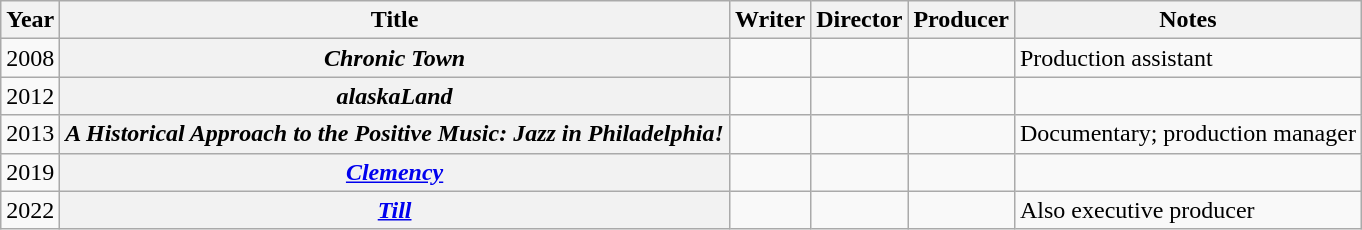<table class="wikitable plainrowheaders">
<tr>
<th scope=col>Year</th>
<th scope=col>Title</th>
<th scope=col>Writer</th>
<th scope=col>Director</th>
<th scope=col>Producer</th>
<th scope=col class="unsortable">Notes</th>
</tr>
<tr>
<td>2008</td>
<th scope=row><em>Chronic Town</em></th>
<td></td>
<td></td>
<td></td>
<td>Production assistant</td>
</tr>
<tr>
<td>2012</td>
<th scope=row><em>alaskaLand</em></th>
<td></td>
<td></td>
<td></td>
<td></td>
</tr>
<tr>
<td>2013</td>
<th scope=row><em>A Historical Approach to the Positive Music: Jazz in Philadelphia!</em></th>
<td></td>
<td></td>
<td></td>
<td>Documentary; production manager</td>
</tr>
<tr>
<td>2019</td>
<th scope=row><em><a href='#'>Clemency</a></em></th>
<td></td>
<td></td>
<td></td>
<td></td>
</tr>
<tr>
<td>2022</td>
<th scope=row><em><a href='#'>Till</a></em></th>
<td></td>
<td></td>
<td></td>
<td>Also executive producer</td>
</tr>
</table>
